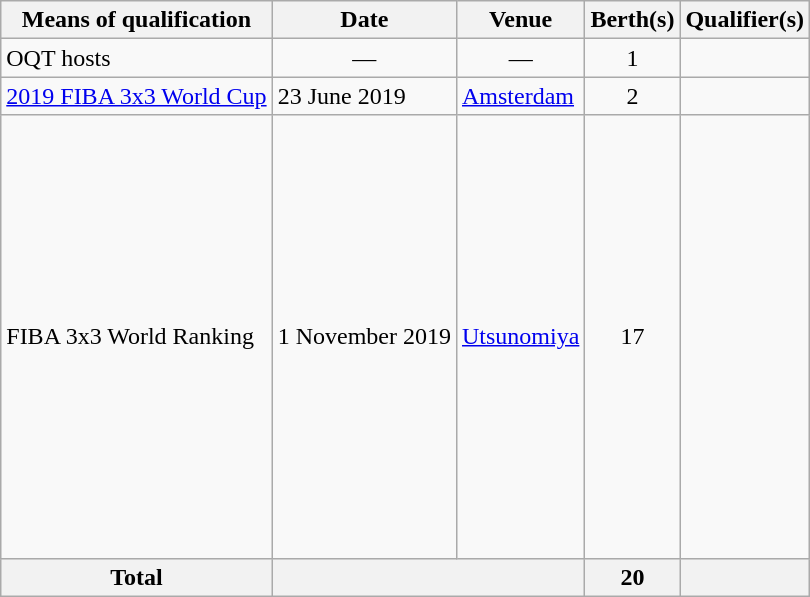<table class="wikitable">
<tr>
<th>Means of qualification</th>
<th>Date</th>
<th>Venue</th>
<th>Berth(s)</th>
<th>Qualifier(s)</th>
</tr>
<tr>
<td>OQT hosts</td>
<td align=center>—</td>
<td align=center>—</td>
<td style="text-align:center;">1</td>
<td></td>
</tr>
<tr>
<td><a href='#'>2019 FIBA 3x3 World Cup</a></td>
<td>23 June 2019</td>
<td> <a href='#'>Amsterdam</a></td>
<td style="text-align:center;">2</td>
<td> <br> </td>
</tr>
<tr>
<td>FIBA 3x3 World Ranking</td>
<td>1 November 2019</td>
<td align=center> <a href='#'>Utsunomiya</a></td>
<td style="text-align:center;">17</td>
<td> <br>  <br>  <br>  <br>  <br>  <br>  <br>  <br>  <br>  <br>  <br>  <br>  <br>  <br>  <br>  <br> </td>
</tr>
<tr>
<th>Total</th>
<th colspan="2"></th>
<th>20</th>
<th></th>
</tr>
</table>
